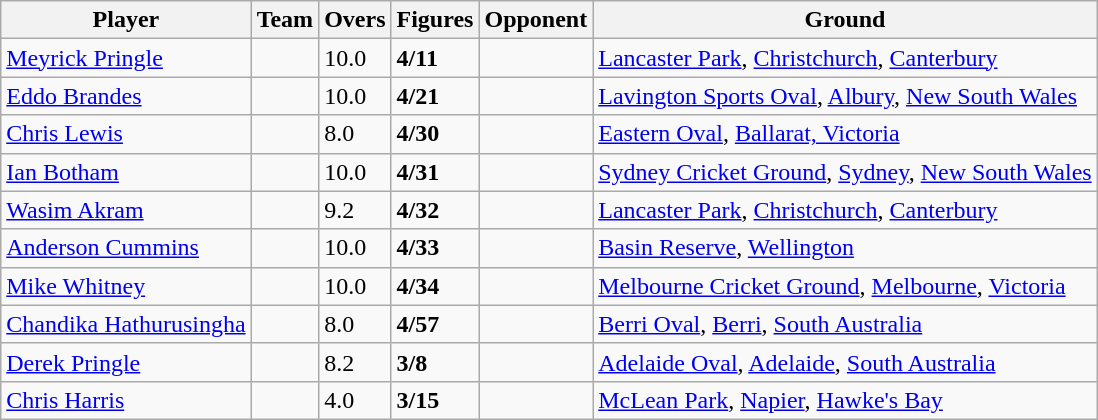<table class="wikitable sortable">
<tr>
<th>Player</th>
<th>Team</th>
<th>Overs</th>
<th>Figures</th>
<th>Opponent</th>
<th>Ground</th>
</tr>
<tr>
<td><a href='#'>Meyrick Pringle</a></td>
<td></td>
<td>10.0</td>
<td><strong>4/11</strong></td>
<td></td>
<td><a href='#'>Lancaster Park</a>, <a href='#'>Christchurch</a>, <a href='#'>Canterbury</a></td>
</tr>
<tr>
<td><a href='#'>Eddo Brandes</a></td>
<td></td>
<td>10.0</td>
<td><strong>4/21</strong></td>
<td></td>
<td><a href='#'>Lavington Sports Oval</a>, <a href='#'>Albury</a>, <a href='#'>New South Wales</a></td>
</tr>
<tr>
<td><a href='#'>Chris Lewis</a></td>
<td></td>
<td>8.0</td>
<td><strong>4/30</strong></td>
<td></td>
<td><a href='#'>Eastern Oval</a>, <a href='#'>Ballarat, Victoria</a></td>
</tr>
<tr>
<td><a href='#'>Ian Botham</a></td>
<td></td>
<td>10.0</td>
<td><strong>4/31</strong></td>
<td></td>
<td><a href='#'>Sydney Cricket Ground</a>, <a href='#'>Sydney</a>, <a href='#'>New South Wales</a></td>
</tr>
<tr>
<td><a href='#'>Wasim Akram</a></td>
<td></td>
<td>9.2</td>
<td><strong>4/32</strong></td>
<td></td>
<td><a href='#'>Lancaster Park</a>, <a href='#'>Christchurch</a>, <a href='#'>Canterbury</a></td>
</tr>
<tr>
<td><a href='#'>Anderson Cummins</a></td>
<td></td>
<td>10.0</td>
<td><strong>4/33</strong></td>
<td></td>
<td><a href='#'>Basin Reserve</a>, <a href='#'>Wellington</a></td>
</tr>
<tr>
<td><a href='#'>Mike Whitney</a></td>
<td></td>
<td>10.0</td>
<td><strong>4/34</strong></td>
<td></td>
<td><a href='#'>Melbourne Cricket Ground</a>, <a href='#'>Melbourne</a>, <a href='#'>Victoria</a></td>
</tr>
<tr>
<td><a href='#'>Chandika Hathurusingha</a></td>
<td></td>
<td>8.0</td>
<td><strong>4/57</strong></td>
<td></td>
<td><a href='#'>Berri Oval</a>, <a href='#'>Berri</a>, <a href='#'>South Australia</a></td>
</tr>
<tr>
<td><a href='#'>Derek Pringle</a></td>
<td></td>
<td>8.2</td>
<td><strong>3/8</strong></td>
<td></td>
<td><a href='#'>Adelaide Oval</a>, <a href='#'>Adelaide</a>, <a href='#'>South Australia</a></td>
</tr>
<tr>
<td><a href='#'>Chris Harris</a></td>
<td></td>
<td>4.0</td>
<td><strong>3/15</strong></td>
<td></td>
<td><a href='#'>McLean Park</a>, <a href='#'>Napier</a>, <a href='#'>Hawke's Bay</a></td>
</tr>
</table>
